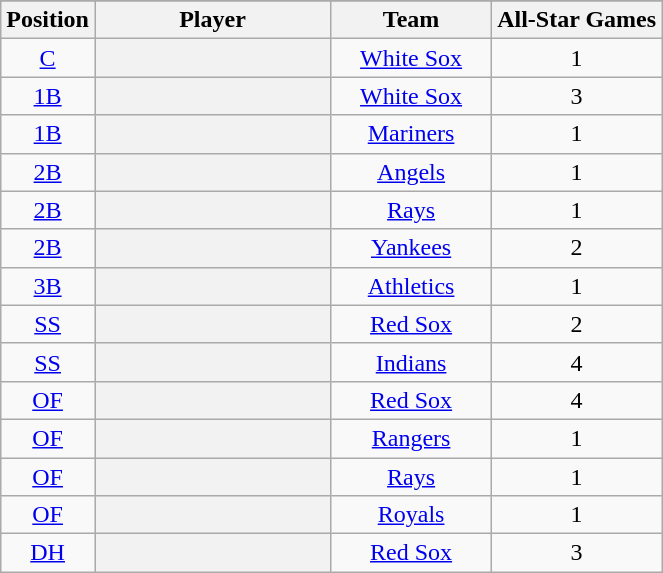<table class="wikitable sortable plainrowheaders" style="text-align:center;">
<tr>
</tr>
<tr>
<th scope="col">Position</th>
<th scope="col" style="width:150px;">Player</th>
<th scope="col" style="width:100px;">Team</th>
<th scope="col">All-Star Games</th>
</tr>
<tr>
<td><a href='#'>C</a></td>
<th scope="row" style="text-align:center"></th>
<td><a href='#'>White Sox</a></td>
<td>1</td>
</tr>
<tr>
<td><a href='#'>1B</a></td>
<th scope="row" style="text-align:center"></th>
<td><a href='#'>White Sox</a></td>
<td>3</td>
</tr>
<tr>
<td><a href='#'>1B</a></td>
<th scope="row" style="text-align:center"></th>
<td><a href='#'>Mariners</a></td>
<td>1</td>
</tr>
<tr>
<td><a href='#'>2B</a></td>
<th scope="row" style="text-align:center"></th>
<td><a href='#'>Angels</a></td>
<td>1</td>
</tr>
<tr>
<td><a href='#'>2B</a></td>
<th scope="row" style="text-align:center"></th>
<td><a href='#'>Rays</a></td>
<td>1</td>
</tr>
<tr>
<td><a href='#'>2B</a></td>
<th scope="row" style="text-align:center"></th>
<td><a href='#'>Yankees</a></td>
<td>2</td>
</tr>
<tr>
<td><a href='#'>3B</a></td>
<th scope="row" style="text-align:center"></th>
<td><a href='#'>Athletics</a></td>
<td>1</td>
</tr>
<tr>
<td><a href='#'>SS</a></td>
<th scope="row" style="text-align:center"></th>
<td><a href='#'>Red Sox</a></td>
<td>2</td>
</tr>
<tr>
<td><a href='#'>SS</a></td>
<th scope="row" style="text-align:center"></th>
<td><a href='#'>Indians</a></td>
<td>4</td>
</tr>
<tr>
<td><a href='#'>OF</a></td>
<th scope="row" style="text-align:center"></th>
<td><a href='#'>Red Sox</a></td>
<td>4</td>
</tr>
<tr>
<td><a href='#'>OF</a></td>
<th scope="row" style="text-align:center"></th>
<td><a href='#'>Rangers</a></td>
<td>1</td>
</tr>
<tr>
<td><a href='#'>OF</a></td>
<th scope="row" style="text-align:center"></th>
<td><a href='#'>Rays</a></td>
<td>1</td>
</tr>
<tr>
<td><a href='#'>OF</a></td>
<th scope="row" style="text-align:center"></th>
<td><a href='#'>Royals</a></td>
<td>1</td>
</tr>
<tr>
<td><a href='#'>DH</a></td>
<th scope="row" style="text-align:center"></th>
<td><a href='#'>Red Sox</a></td>
<td>3</td>
</tr>
</table>
